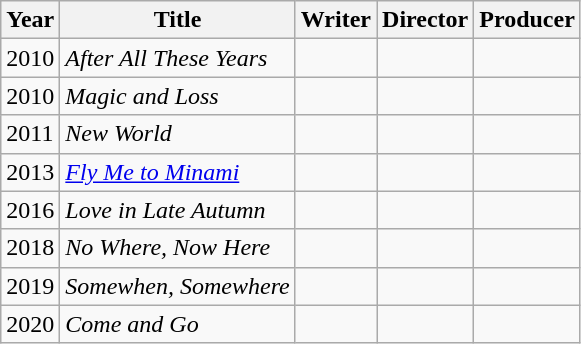<table class="wikitable sortable">
<tr>
<th>Year</th>
<th>Title</th>
<th>Writer</th>
<th>Director</th>
<th>Producer</th>
</tr>
<tr>
<td>2010</td>
<td><em>After All These Years</em></td>
<td style="text-align:center;"></td>
<td style="text-align:center;"></td>
<td style="text-align:center;"></td>
</tr>
<tr>
<td>2010</td>
<td><em>Magic and Loss</em></td>
<td style="text-align:center;"></td>
<td style="text-align:center;"></td>
<td style="text-align:center;"></td>
</tr>
<tr>
<td>2011</td>
<td><em>New World</em></td>
<td style="text-align:center;"></td>
<td style="text-align:center;"></td>
<td style="text-align:center;"></td>
</tr>
<tr>
<td>2013</td>
<td><em><a href='#'>Fly Me to Minami</a></em></td>
<td style="text-align:center;"></td>
<td style="text-align:center;"></td>
<td style="text-align:center;"></td>
</tr>
<tr>
<td>2016</td>
<td><em>Love in Late Autumn</em></td>
<td style="text-align:center;"></td>
<td style="text-align:center;"></td>
<td style="text-align:center;"></td>
</tr>
<tr>
<td>2018</td>
<td><em>No Where, Now Here</em></td>
<td style="text-align:center;"></td>
<td style="text-align:center;"></td>
<td style="text-align:center;"></td>
</tr>
<tr>
<td>2019</td>
<td><em>Somewhen, Somewhere</em></td>
<td style="text-align:center;"></td>
<td style="text-align:center;"></td>
<td style="text-align:center;"></td>
</tr>
<tr>
<td>2020</td>
<td><em>Come and Go</em></td>
<td style="text-align:center;"></td>
<td style="text-align:center;"></td>
<td style="text-align:center;"></td>
</tr>
</table>
